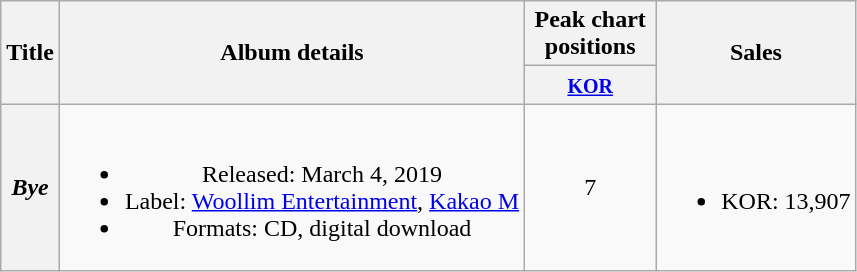<table class="wikitable plainrowheaders" style="text-align:center;">
<tr>
<th scope="col" rowspan="2">Title</th>
<th scope="col" rowspan="2">Album details</th>
<th scope="col" colspan="1" style="width:5em;">Peak chart positions</th>
<th scope="col" rowspan="2">Sales</th>
</tr>
<tr>
<th><small><a href='#'>KOR</a></small><br></th>
</tr>
<tr>
<th scope="row"><em>Bye</em></th>
<td><br><ul><li>Released: March 4, 2019</li><li>Label: <a href='#'>Woollim Entertainment</a>, <a href='#'>Kakao M</a></li><li>Formats: CD, digital download</li></ul></td>
<td>7</td>
<td><br><ul><li>KOR: 13,907</li></ul></td>
</tr>
</table>
